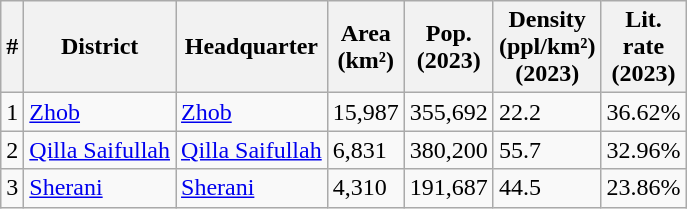<table class="wikitable sortable">
<tr>
<th>#</th>
<th>District</th>
<th>Headquarter</th>
<th>Area<br>(km²)</th>
<th>Pop.<br>(2023)</th>
<th>Density<br>(ppl/km²)<br>(2023)</th>
<th>Lit.<br>rate<br>(2023)</th>
</tr>
<tr>
<td>1</td>
<td><a href='#'>Zhob</a></td>
<td><a href='#'>Zhob</a></td>
<td>15,987</td>
<td>355,692</td>
<td>22.2</td>
<td>36.62%</td>
</tr>
<tr>
<td>2</td>
<td><a href='#'>Qilla Saifullah</a></td>
<td><a href='#'>Qilla Saifullah</a></td>
<td>6,831</td>
<td>380,200</td>
<td>55.7</td>
<td>32.96%</td>
</tr>
<tr>
<td>3</td>
<td><a href='#'>Sherani</a></td>
<td><a href='#'>Sherani</a></td>
<td>4,310</td>
<td>191,687</td>
<td>44.5</td>
<td>23.86%</td>
</tr>
</table>
